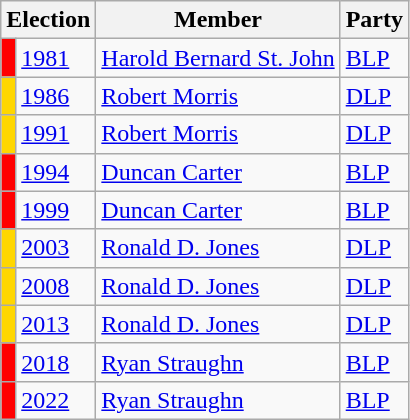<table class="wikitable">
<tr>
<th colspan="2">Election</th>
<th>Member</th>
<th>Party</th>
</tr>
<tr>
<td style="background:red;"></td>
<td><a href='#'>1981</a></td>
<td><a href='#'>Harold Bernard St. John</a></td>
<td><a href='#'>BLP</a></td>
</tr>
<tr>
<td style="background-color: #FFD700"></td>
<td><a href='#'>1986</a></td>
<td><a href='#'>Robert Morris</a></td>
<td><a href='#'>DLP</a></td>
</tr>
<tr>
<td style="background-color: #FFD700"></td>
<td><a href='#'>1991</a></td>
<td><a href='#'>Robert Morris</a></td>
<td><a href='#'>DLP</a></td>
</tr>
<tr>
<td style="background:red;"></td>
<td><a href='#'>1994</a></td>
<td><a href='#'>Duncan Carter</a></td>
<td><a href='#'>BLP</a></td>
</tr>
<tr>
<td style="background:red;"></td>
<td><a href='#'>1999</a></td>
<td><a href='#'>Duncan Carter</a></td>
<td><a href='#'>BLP</a></td>
</tr>
<tr>
<td style="background-color: #FFD700"></td>
<td><a href='#'>2003</a></td>
<td><a href='#'>Ronald D. Jones</a></td>
<td><a href='#'>DLP</a></td>
</tr>
<tr>
<td style="background-color: #FFD700"></td>
<td><a href='#'>2008</a></td>
<td><a href='#'>Ronald D. Jones</a></td>
<td><a href='#'>DLP</a></td>
</tr>
<tr>
<td style="background-color: #FFD700"></td>
<td><a href='#'>2013</a></td>
<td><a href='#'>Ronald D. Jones</a></td>
<td><a href='#'>DLP</a></td>
</tr>
<tr>
<td style="background: red;"></td>
<td><a href='#'>2018</a></td>
<td><a href='#'>Ryan Straughn</a></td>
<td><a href='#'>BLP</a></td>
</tr>
<tr>
<td style="background: red;"></td>
<td><a href='#'>2022</a></td>
<td><a href='#'>Ryan Straughn</a></td>
<td><a href='#'>BLP</a></td>
</tr>
</table>
